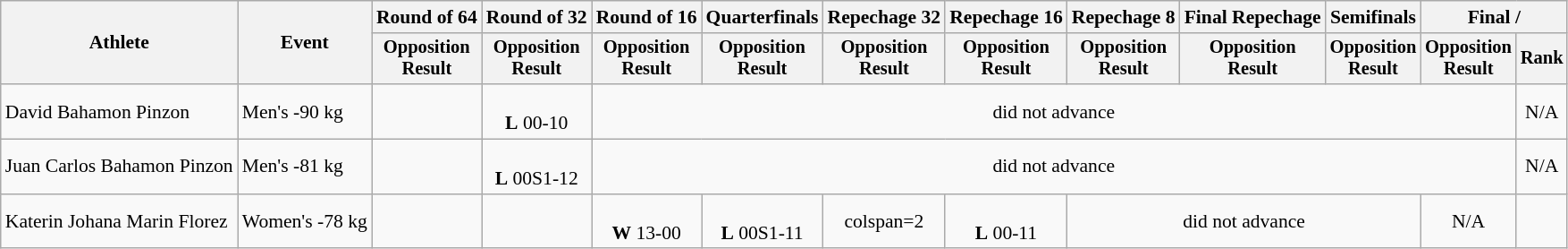<table class="wikitable" style="font-size:90%">
<tr>
<th rowspan="2">Athlete</th>
<th rowspan="2">Event</th>
<th>Round of 64</th>
<th>Round of 32</th>
<th>Round of 16</th>
<th>Quarterfinals</th>
<th>Repechage 32</th>
<th>Repechage 16</th>
<th>Repechage 8</th>
<th>Final Repechage</th>
<th>Semifinals</th>
<th colspan=2>Final / </th>
</tr>
<tr style="font-size:95%">
<th>Opposition<br>Result</th>
<th>Opposition<br>Result</th>
<th>Opposition<br>Result</th>
<th>Opposition<br>Result</th>
<th>Opposition<br>Result</th>
<th>Opposition<br>Result</th>
<th>Opposition<br>Result</th>
<th>Opposition<br>Result</th>
<th>Opposition<br>Result</th>
<th>Opposition<br>Result</th>
<th>Rank</th>
</tr>
<tr align=center>
<td align=left>David Bahamon Pinzon</td>
<td align=left>Men's -90 kg</td>
<td></td>
<td><br><strong>L</strong> 00-10</td>
<td colspan=8>did not advance</td>
<td>N/A</td>
</tr>
<tr align=center>
<td align=left>Juan Carlos Bahamon Pinzon</td>
<td align=left>Men's -81 kg</td>
<td></td>
<td><br><strong>L</strong> 00S1-12</td>
<td colspan=8>did not advance</td>
<td>N/A</td>
</tr>
<tr align=center>
<td align=left>Katerin Johana Marin Florez</td>
<td align=left>Women's -78 kg</td>
<td></td>
<td></td>
<td><br><strong>W</strong> 13-00</td>
<td><br><strong>L</strong> 00S1-11</td>
<td>colspan=2 </td>
<td><br><strong>L</strong> 00-11</td>
<td colspan=3>did not advance</td>
<td>N/A</td>
</tr>
</table>
